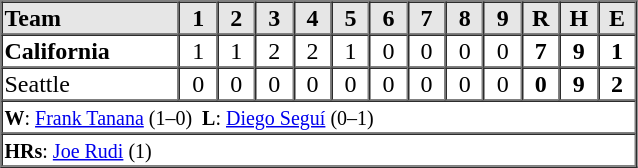<table border=1 cellspacing=0 width=425 style="margin-left:3em;">
<tr style="text-align:center; background-color:#e6e6e6;">
<th align=left width=28%>Team</th>
<th width=6%>1</th>
<th width=6%>2</th>
<th width=6%>3</th>
<th width=6%>4</th>
<th width=6%>5</th>
<th width=6%>6</th>
<th width=6%>7</th>
<th width=6%>8</th>
<th width=6%>9</th>
<th width=6%>R</th>
<th width=6%>H</th>
<th width=6%>E</th>
</tr>
<tr style="text-align:center;">
<td align=left><strong>California</strong></td>
<td>1</td>
<td>1</td>
<td>2</td>
<td>2</td>
<td>1</td>
<td>0</td>
<td>0</td>
<td>0</td>
<td>0</td>
<td><strong>7</strong></td>
<td><strong>9</strong></td>
<td><strong>1</strong></td>
</tr>
<tr style="text-align:center;">
<td align=left>Seattle</td>
<td>0</td>
<td>0</td>
<td>0</td>
<td>0</td>
<td>0</td>
<td>0</td>
<td>0</td>
<td>0</td>
<td>0</td>
<td><strong>0</strong></td>
<td><strong>9</strong></td>
<td><strong>2</strong></td>
</tr>
<tr style="text-align:left;">
<td colspan=13><small><strong>W</strong>: <a href='#'>Frank Tanana</a> (1–0)  <strong>L</strong>: <a href='#'>Diego Seguí</a> (0–1)  </small></td>
</tr>
<tr style="text-align:left;">
<td colspan=13><small><strong>HRs</strong>: <a href='#'>Joe Rudi</a> (1)</small></td>
</tr>
</table>
